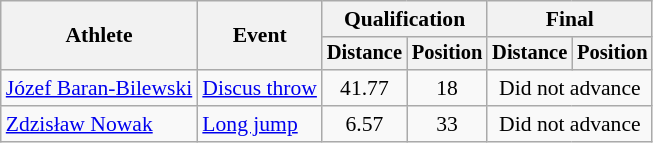<table class=wikitable style="font-size:90%">
<tr>
<th rowspan="2">Athlete</th>
<th rowspan="2">Event</th>
<th colspan="2">Qualification</th>
<th colspan="2">Final</th>
</tr>
<tr style="font-size:95%">
<th>Distance</th>
<th>Position</th>
<th>Distance</th>
<th>Position</th>
</tr>
<tr align=center>
<td align=left><a href='#'>Józef Baran-Bilewski</a></td>
<td align=left><a href='#'>Discus throw</a></td>
<td>41.77</td>
<td>18</td>
<td colspan=2>Did not advance</td>
</tr>
<tr align=center>
<td align=left><a href='#'>Zdzisław Nowak</a></td>
<td align=left><a href='#'>Long jump</a></td>
<td>6.57</td>
<td>33</td>
<td colspan=2>Did not advance</td>
</tr>
</table>
